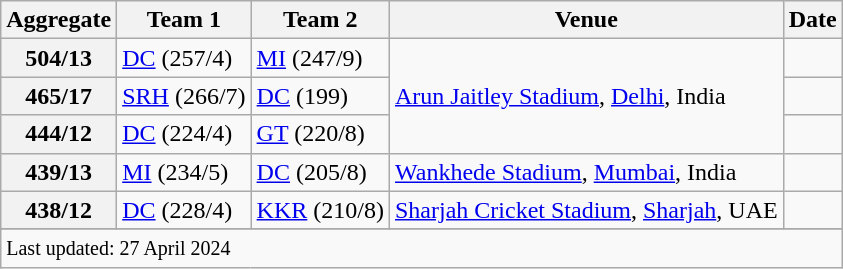<table class="wikitable">
<tr>
<th><strong>Aggregate</strong></th>
<th><strong>Team 1</strong></th>
<th><strong>Team 2</strong></th>
<th><strong>Venue</strong></th>
<th><strong>Date</strong></th>
</tr>
<tr>
<th>504/13</th>
<td><a href='#'>DC</a> (257/4)</td>
<td><a href='#'>MI</a> (247/9)</td>
<td rowspan=3><a href='#'>Arun Jaitley Stadium</a>, <a href='#'>Delhi</a>, India</td>
<td></td>
</tr>
<tr>
<th>465/17</th>
<td><a href='#'>SRH</a> (266/7)</td>
<td><a href='#'>DC</a> (199)</td>
<td></td>
</tr>
<tr>
<th>444/12</th>
<td><a href='#'>DC</a> (224/4)</td>
<td><a href='#'>GT</a> (220/8)</td>
<td></td>
</tr>
<tr>
<th>439/13</th>
<td><a href='#'>MI</a> (234/5)</td>
<td><a href='#'>DC</a> (205/8)</td>
<td><a href='#'>Wankhede Stadium</a>, <a href='#'>Mumbai</a>, India</td>
<td></td>
</tr>
<tr>
<th>438/12</th>
<td><a href='#'>DC</a> (228/4)</td>
<td><a href='#'>KKR</a> (210/8)</td>
<td><a href='#'>Sharjah Cricket Stadium</a>, <a href='#'>Sharjah</a>, UAE</td>
<td></td>
</tr>
<tr>
</tr>
<tr class=sortbottom>
<td colspan="5"><small>Last updated: 27 April 2024</small></td>
</tr>
</table>
